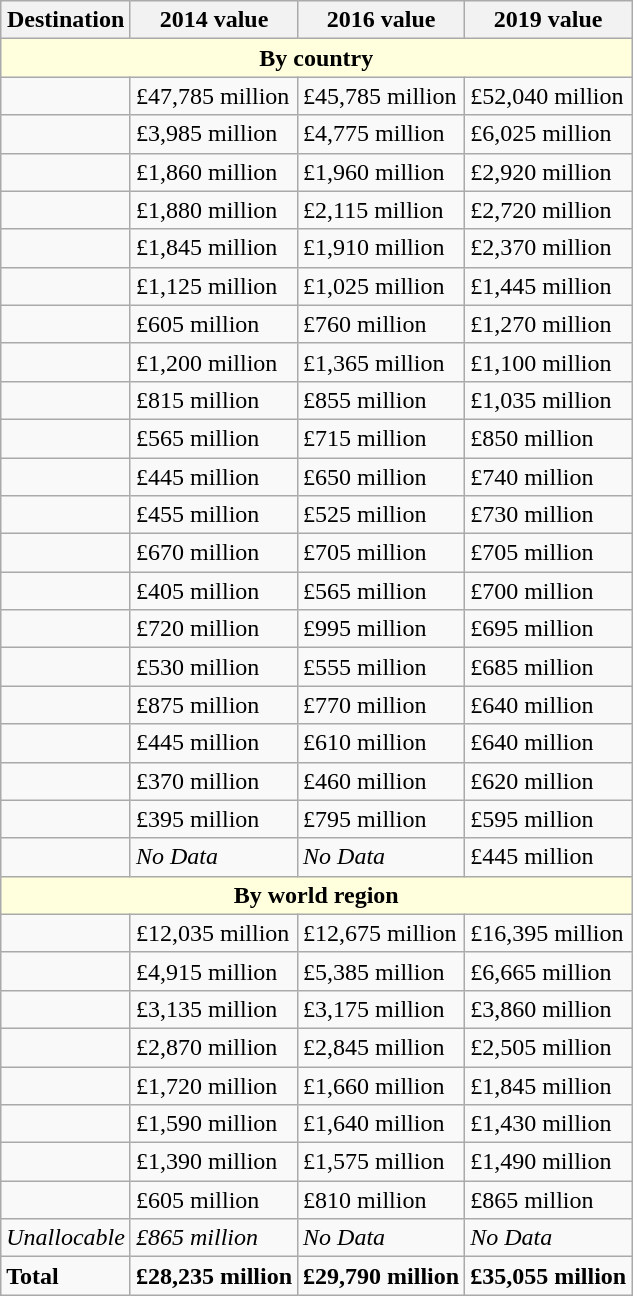<table class="wikitable">
<tr>
<th>Destination</th>
<th>2014 value</th>
<th>2016 value</th>
<th>2019 value</th>
</tr>
<tr>
<th colspan=4 style="background:#FFFFDD;">By country</th>
</tr>
<tr>
<td></td>
<td>£47,785 million</td>
<td>£45,785 million</td>
<td>£52,040 million</td>
</tr>
<tr>
<td></td>
<td>£3,985 million</td>
<td>£4,775 million</td>
<td>£6,025 million</td>
</tr>
<tr>
<td></td>
<td>£1,860 million</td>
<td>£1,960 million</td>
<td>£2,920 million</td>
</tr>
<tr>
<td></td>
<td>£1,880 million</td>
<td>£2,115 million</td>
<td>£2,720 million</td>
</tr>
<tr>
<td></td>
<td>£1,845 million</td>
<td>£1,910 million</td>
<td>£2,370 million</td>
</tr>
<tr>
<td></td>
<td>£1,125 million</td>
<td>£1,025 million</td>
<td>£1,445 million</td>
</tr>
<tr>
<td></td>
<td>£605 million</td>
<td>£760 million</td>
<td>£1,270 million</td>
</tr>
<tr>
<td></td>
<td>£1,200 million</td>
<td>£1,365 million</td>
<td>£1,100 million</td>
</tr>
<tr>
<td></td>
<td>£815 million</td>
<td>£855 million</td>
<td>£1,035 million</td>
</tr>
<tr>
<td></td>
<td>£565 million</td>
<td>£715 million</td>
<td>£850 million</td>
</tr>
<tr>
<td></td>
<td>£445 million</td>
<td>£650 million</td>
<td>£740 million</td>
</tr>
<tr>
<td></td>
<td>£455 million</td>
<td>£525 million</td>
<td>£730 million</td>
</tr>
<tr>
<td></td>
<td>£670 million</td>
<td>£705 million</td>
<td>£705 million</td>
</tr>
<tr>
<td></td>
<td>£405 million</td>
<td>£565 million</td>
<td>£700 million</td>
</tr>
<tr>
<td></td>
<td>£720 million</td>
<td>£995 million</td>
<td>£695 million</td>
</tr>
<tr>
<td></td>
<td>£530 million</td>
<td>£555 million</td>
<td>£685 million</td>
</tr>
<tr>
<td></td>
<td>£875 million</td>
<td>£770 million</td>
<td>£640 million</td>
</tr>
<tr>
<td></td>
<td>£445 million</td>
<td>£610 million</td>
<td>£640 million</td>
</tr>
<tr>
<td></td>
<td>£370 million</td>
<td>£460 million</td>
<td>£620 million</td>
</tr>
<tr>
<td></td>
<td>£395 million</td>
<td>£795 million</td>
<td>£595 million</td>
</tr>
<tr>
<td></td>
<td><em>No Data</em></td>
<td><em>No Data</em></td>
<td>£445 million</td>
</tr>
<tr>
<th colspan=4 style="background:#FFFFDD;">By world region</th>
</tr>
<tr>
<td></td>
<td>£12,035 million</td>
<td>£12,675 million</td>
<td>£16,395 million</td>
</tr>
<tr>
<td></td>
<td>£4,915 million</td>
<td>£5,385 million</td>
<td>£6,665 million</td>
</tr>
<tr>
<td></td>
<td>£3,135 million</td>
<td>£3,175 million</td>
<td>£3,860 million</td>
</tr>
<tr>
<td></td>
<td>£2,870 million</td>
<td>£2,845 million</td>
<td>£2,505 million</td>
</tr>
<tr>
<td></td>
<td>£1,720 million</td>
<td>£1,660 million</td>
<td>£1,845 million</td>
</tr>
<tr>
<td></td>
<td>£1,590 million</td>
<td>£1,640 million</td>
<td>£1,430 million</td>
</tr>
<tr>
<td></td>
<td>£1,390 million</td>
<td>£1,575 million</td>
<td>£1,490 million</td>
</tr>
<tr>
<td></td>
<td>£605 million</td>
<td>£810 million</td>
<td>£865 million</td>
</tr>
<tr>
<td><em>Unallocable</em></td>
<td><em>£865 million</em></td>
<td><em>No Data</em></td>
<td><em>No Data</em></td>
</tr>
<tr>
<td><strong>Total</strong></td>
<td><strong>£28,235 million</strong></td>
<td><strong>£29,790 million</strong></td>
<td><strong>£35,055 million</strong></td>
</tr>
</table>
